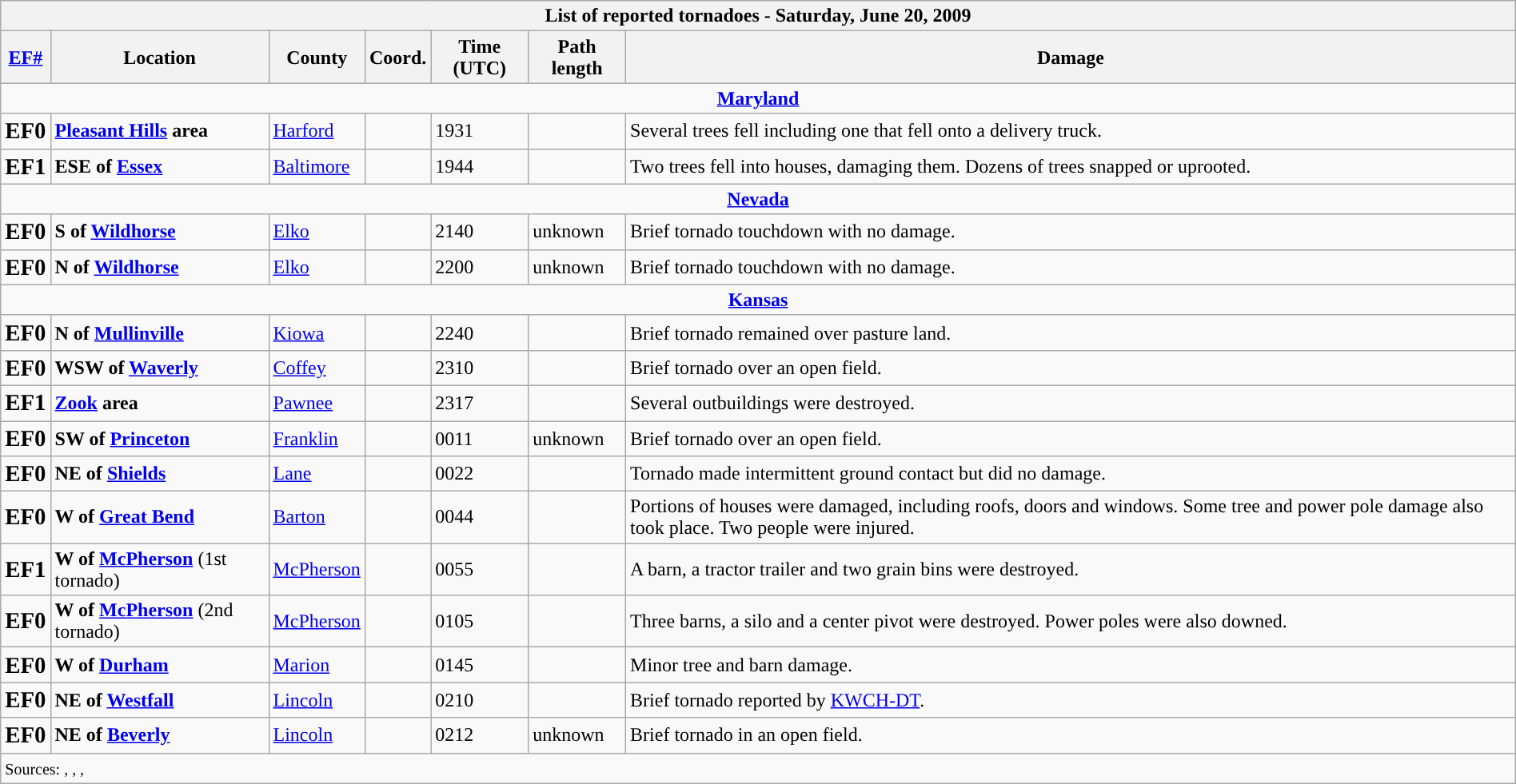<table class="wikitable collapsible" width="100%">
<tr>
<th colspan="7">List of reported tornadoes - Saturday, June 20, 2009</th>
</tr>
<tr>
<th><a href='#'>EF#</a></th>
<th>Location</th>
<th>County</th>
<th>Coord.</th>
<th>Time (UTC)</th>
<th>Path length</th>
<th>Damage</th>
</tr>
<tr>
<td colspan="7" align=center><strong><a href='#'>Maryland</a></strong></td>
</tr>
<tr>
<td><big><strong>EF0</strong></big></td>
<td><strong><a href='#'>Pleasant Hills</a> area</strong></td>
<td><a href='#'>Harford</a></td>
<td></td>
<td>1931</td>
<td></td>
<td>Several trees fell including one that fell onto a delivery truck.</td>
</tr>
<tr>
<td><big><strong>EF1</strong></big></td>
<td><strong>ESE of <a href='#'>Essex</a></strong></td>
<td><a href='#'>Baltimore</a></td>
<td></td>
<td>1944</td>
<td></td>
<td>Two trees fell into houses, damaging them. Dozens of trees snapped or uprooted.</td>
</tr>
<tr>
<td colspan="7" align=center><strong><a href='#'>Nevada</a></strong></td>
</tr>
<tr>
<td><big><strong>EF0</strong></big></td>
<td><strong>S of <a href='#'>Wildhorse</a></strong></td>
<td><a href='#'>Elko</a></td>
<td></td>
<td>2140</td>
<td>unknown</td>
<td>Brief tornado touchdown with no damage.</td>
</tr>
<tr>
<td><big><strong>EF0</strong></big></td>
<td><strong>N of <a href='#'>Wildhorse</a></strong></td>
<td><a href='#'>Elko</a></td>
<td></td>
<td>2200</td>
<td>unknown</td>
<td>Brief tornado touchdown with no damage.</td>
</tr>
<tr>
<td colspan="7" align=center><strong><a href='#'>Kansas</a></strong></td>
</tr>
<tr>
<td><big><strong>EF0</strong></big></td>
<td><strong>N of <a href='#'>Mullinville</a></strong></td>
<td><a href='#'>Kiowa</a></td>
<td></td>
<td>2240</td>
<td></td>
<td>Brief tornado remained over pasture land.</td>
</tr>
<tr>
<td><big><strong>EF0</strong></big></td>
<td><strong>WSW of <a href='#'>Waverly</a></strong></td>
<td><a href='#'>Coffey</a></td>
<td></td>
<td>2310</td>
<td></td>
<td>Brief tornado over an open field.</td>
</tr>
<tr>
<td><big><strong>EF1</strong></big></td>
<td><strong><a href='#'>Zook</a> area</strong></td>
<td><a href='#'>Pawnee</a></td>
<td></td>
<td>2317</td>
<td></td>
<td>Several outbuildings were destroyed.</td>
</tr>
<tr>
<td><big><strong>EF0</strong></big></td>
<td><strong>SW of <a href='#'>Princeton</a></strong></td>
<td><a href='#'>Franklin</a></td>
<td></td>
<td>0011</td>
<td>unknown</td>
<td>Brief tornado over an open field.</td>
</tr>
<tr>
<td><big><strong>EF0</strong></big></td>
<td><strong>NE of <a href='#'>Shields</a></strong></td>
<td><a href='#'>Lane</a></td>
<td></td>
<td>0022</td>
<td></td>
<td>Tornado made intermittent ground contact but did no damage.</td>
</tr>
<tr>
<td><big><strong>EF0</strong></big></td>
<td><strong>W of <a href='#'>Great Bend</a></strong></td>
<td><a href='#'>Barton</a></td>
<td></td>
<td>0044</td>
<td></td>
<td>Portions of houses were damaged, including roofs, doors and windows. Some tree and power pole damage also took place. Two people were injured.</td>
</tr>
<tr>
<td><big><strong>EF1</strong></big></td>
<td><strong>W of <a href='#'>McPherson</a></strong> (1st tornado)</td>
<td><a href='#'>McPherson</a></td>
<td></td>
<td>0055</td>
<td></td>
<td>A barn, a tractor trailer and two grain bins were destroyed.</td>
</tr>
<tr>
<td><big><strong>EF0</strong></big></td>
<td><strong>W of <a href='#'>McPherson</a></strong> (2nd tornado)</td>
<td><a href='#'>McPherson</a></td>
<td></td>
<td>0105</td>
<td></td>
<td>Three barns, a silo and a center pivot were destroyed. Power poles were also downed.</td>
</tr>
<tr>
<td><big><strong>EF0</strong></big></td>
<td><strong>W of <a href='#'>Durham</a></strong></td>
<td><a href='#'>Marion</a></td>
<td></td>
<td>0145</td>
<td></td>
<td>Minor tree and barn damage.</td>
</tr>
<tr>
<td><big><strong>EF0</strong></big></td>
<td><strong>NE of <a href='#'>Westfall</a></strong></td>
<td><a href='#'>Lincoln</a></td>
<td></td>
<td>0210</td>
<td></td>
<td>Brief tornado reported by <a href='#'>KWCH-DT</a>.</td>
</tr>
<tr>
<td><big><strong>EF0</strong></big></td>
<td><strong>NE of <a href='#'>Beverly</a></strong></td>
<td><a href='#'>Lincoln</a></td>
<td></td>
<td>0212</td>
<td>unknown</td>
<td>Brief tornado in an open field.</td>
</tr>
<tr>
<td colspan="7"><small>Sources: , , , </small></td>
</tr>
</table>
